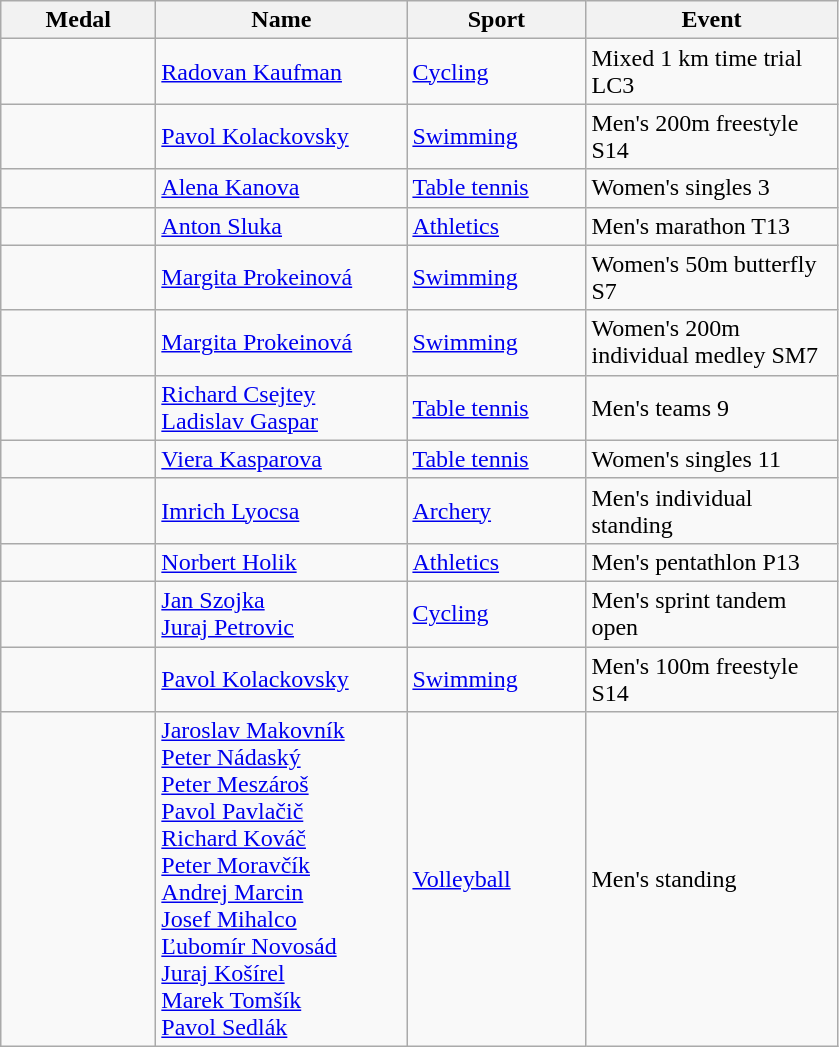<table class="wikitable">
<tr>
<th style="width:6em">Medal</th>
<th style="width:10em">Name</th>
<th style="width:7em">Sport</th>
<th style="width:10em">Event</th>
</tr>
<tr>
<td></td>
<td><a href='#'>Radovan Kaufman</a></td>
<td><a href='#'>Cycling</a></td>
<td>Mixed 1 km time trial LC3</td>
</tr>
<tr>
<td></td>
<td><a href='#'>Pavol Kolackovsky</a></td>
<td><a href='#'>Swimming</a></td>
<td>Men's 200m freestyle S14</td>
</tr>
<tr>
<td></td>
<td><a href='#'>Alena Kanova</a></td>
<td><a href='#'>Table tennis</a></td>
<td>Women's singles 3</td>
</tr>
<tr>
<td></td>
<td><a href='#'>Anton Sluka</a></td>
<td><a href='#'>Athletics</a></td>
<td>Men's marathon T13</td>
</tr>
<tr>
<td></td>
<td><a href='#'>Margita Prokeinová</a></td>
<td><a href='#'>Swimming</a></td>
<td>Women's 50m butterfly S7</td>
</tr>
<tr>
<td></td>
<td><a href='#'>Margita Prokeinová</a></td>
<td><a href='#'>Swimming</a></td>
<td>Women's 200m individual medley SM7</td>
</tr>
<tr>
<td></td>
<td><a href='#'>Richard Csejtey</a><br> <a href='#'>Ladislav Gaspar</a></td>
<td><a href='#'>Table tennis</a></td>
<td>Men's teams 9</td>
</tr>
<tr>
<td></td>
<td><a href='#'>Viera Kasparova</a></td>
<td><a href='#'>Table tennis</a></td>
<td>Women's singles 11</td>
</tr>
<tr>
<td></td>
<td><a href='#'>Imrich Lyocsa</a></td>
<td><a href='#'>Archery</a></td>
<td>Men's individual standing</td>
</tr>
<tr>
<td></td>
<td><a href='#'>Norbert Holik</a></td>
<td><a href='#'>Athletics</a></td>
<td>Men's pentathlon P13</td>
</tr>
<tr>
<td></td>
<td><a href='#'>Jan Szojka</a><br> <a href='#'>Juraj Petrovic</a></td>
<td><a href='#'>Cycling</a></td>
<td>Men's sprint tandem open</td>
</tr>
<tr>
<td></td>
<td><a href='#'>Pavol Kolackovsky</a></td>
<td><a href='#'>Swimming</a></td>
<td>Men's 100m freestyle S14</td>
</tr>
<tr>
<td></td>
<td><a href='#'>Jaroslav Makovník</a><br> <a href='#'>Peter Nádaský</a><br> <a href='#'>Peter Meszároš</a><br> <a href='#'>Pavol Pavlačič</a><br> <a href='#'>Richard Kováč</a><br> <a href='#'>Peter Moravčík</a><br> <a href='#'>Andrej Marcin</a><br> <a href='#'>Josef Mihalco</a><br> <a href='#'>Ľubomír Novosád</a><br> <a href='#'>Juraj Košírel</a><br> <a href='#'>Marek Tomšík</a><br> <a href='#'>Pavol Sedlák</a></td>
<td><a href='#'>Volleyball</a></td>
<td>Men's standing</td>
</tr>
</table>
